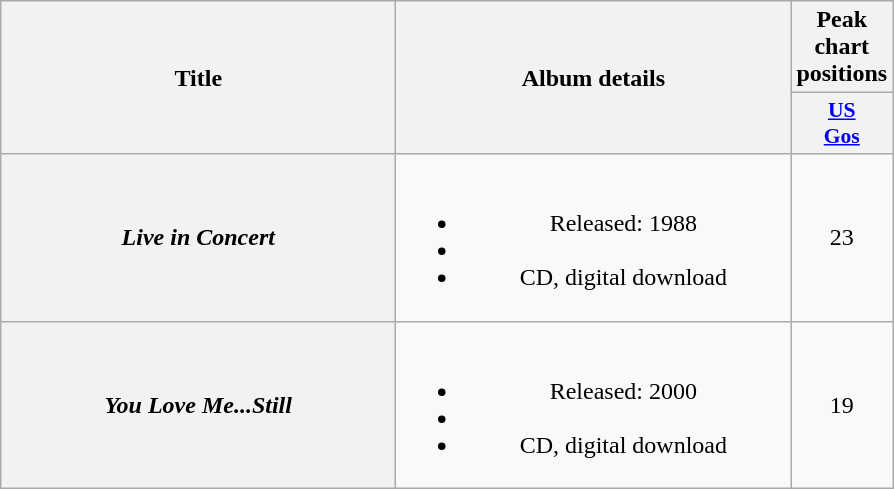<table class="wikitable plainrowheaders" style="text-align:center;">
<tr>
<th scope="col" rowspan="2" style="width:16em;">Title</th>
<th scope="col" rowspan="2" style="width:16em;">Album details</th>
<th scope="col" colspan="1">Peak chart positions</th>
</tr>
<tr>
<th style="width:3em; font-size:90%"><a href='#'>US<br>Gos</a></th>
</tr>
<tr>
<th scope="row"><em>Live in Concert</em></th>
<td><br><ul><li>Released: 1988</li><li></li><li>CD, digital download</li></ul></td>
<td>23</td>
</tr>
<tr>
<th scope="row"><em>You Love Me...Still</em></th>
<td><br><ul><li>Released: 2000</li><li></li><li>CD, digital download</li></ul></td>
<td>19</td>
</tr>
</table>
